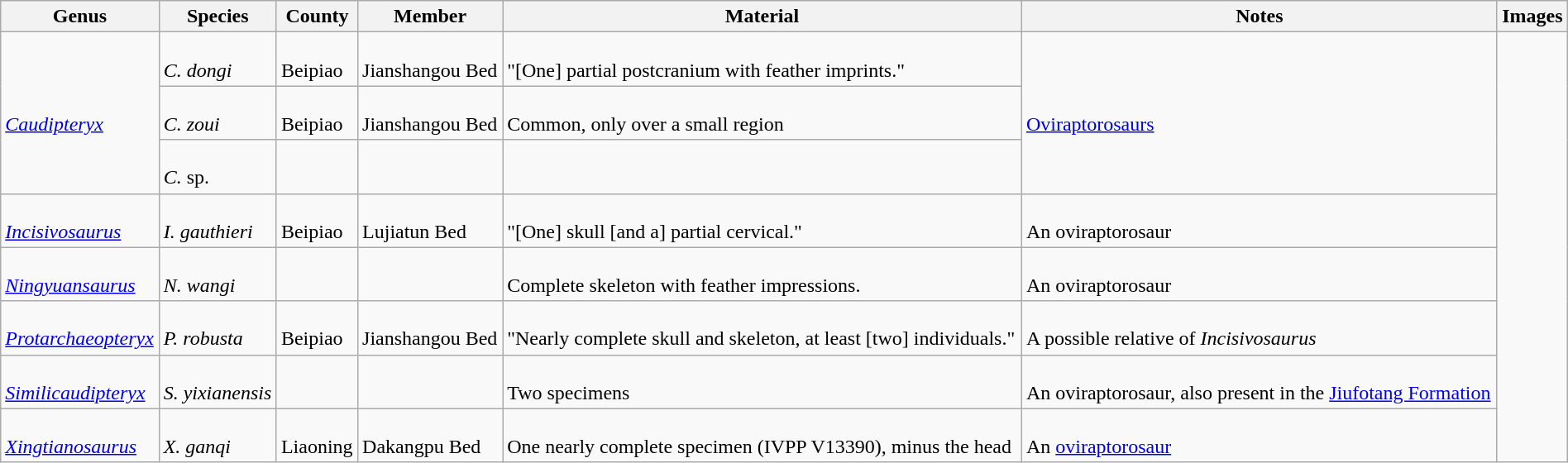<table class="wikitable" align="center" width="100%">
<tr>
<th>Genus</th>
<th>Species</th>
<th>County</th>
<th>Member</th>
<th>Material</th>
<th>Notes</th>
<th>Images</th>
</tr>
<tr>
<td rowspan="3"><br><em><a href='#'>Caudipteryx</a></em></td>
<td><br><em>C. dongi</em></td>
<td><br>Beipiao</td>
<td><br>Jianshangou Bed</td>
<td><br>"[One] partial postcranium with feather imprints."</td>
<td rowspan="3"><br><a href='#'>Oviraptorosaurs</a></td>
<td rowspan = "99"><br>
</td>
</tr>
<tr>
<td><br><em>C. zoui</em></td>
<td><br>Beipiao</td>
<td><br>Jianshangou Bed</td>
<td><br>Common, only over a small region</td>
</tr>
<tr>
<td><br><em>C.</em> sp.</td>
<td></td>
<td></td>
<td></td>
</tr>
<tr>
<td><br><em><a href='#'>Incisivosaurus</a></em></td>
<td><br><em>I. gauthieri</em></td>
<td><br>Beipiao</td>
<td><br>Lujiatun Bed</td>
<td><br>"[One] skull [and a] partial cervical."</td>
<td><br>An oviraptorosaur</td>
</tr>
<tr>
<td><br><em><a href='#'>Ningyuansaurus</a></em></td>
<td><br><em>N. wangi</em></td>
<td></td>
<td></td>
<td><br>Complete skeleton with feather impressions.</td>
<td><br>An oviraptorosaur</td>
</tr>
<tr>
<td><br><em><a href='#'>Protarchaeopteryx</a></em></td>
<td><br><em>P. robusta</em></td>
<td><br>Beipiao</td>
<td><br>Jianshangou Bed</td>
<td><br>"Nearly complete skull and skeleton, at least [two] individuals."</td>
<td><br>A possible relative of <em>Incisivosaurus</em></td>
</tr>
<tr>
<td><br><em><a href='#'>Similicaudipteryx</a></em></td>
<td><br><em>S. yixianensis</em></td>
<td></td>
<td></td>
<td><br>Two specimens</td>
<td><br>An oviraptorosaur, also present in the <a href='#'>Jiufotang Formation</a></td>
</tr>
<tr>
<td><br><em><a href='#'>Xingtianosaurus</a></em></td>
<td><br><em>X. ganqi</em></td>
<td><br>Liaoning</td>
<td><br>Dakangpu Bed</td>
<td><br>One nearly complete specimen (IVPP V13390), minus the head</td>
<td><br>An <a href='#'>oviraptorosaur</a></td>
</tr>
</table>
